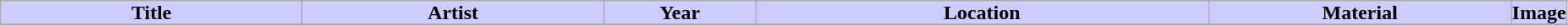<table class="wikitable" width="98%" cellpadding="0" cellspacing="0">
<tr>
<th width="20%" style="padding:0; margin:0; background-color:#ccccff">Title</th>
<th width="20%" style="padding:0; margin:0; background-color:#ccccff">Artist</th>
<th width="10%" style="padding:0; margin:0; background-color:#ccccff">Year</th>
<th width="30%" style="padding:0; margin:0; background-color:#ccccff">Location</th>
<th width="20%" style="padding:0; margin:0; background-color:#ccccff">Material</th>
<th width="150px" style="padding:0; margin:0; background-color:#ccccff">Image</th>
</tr>
<tr>
</tr>
</table>
